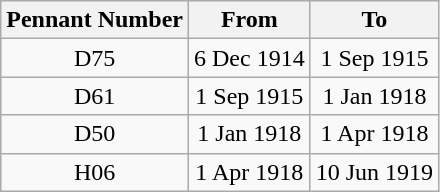<table class="wikitable" style="text-align:center">
<tr>
<th>Pennant Number</th>
<th>From</th>
<th>To</th>
</tr>
<tr>
<td>D75</td>
<td>6 Dec 1914</td>
<td>1 Sep 1915</td>
</tr>
<tr>
<td>D61</td>
<td>1 Sep 1915</td>
<td>1 Jan 1918</td>
</tr>
<tr>
<td>D50</td>
<td>1 Jan 1918</td>
<td>1 Apr 1918</td>
</tr>
<tr>
<td>H06</td>
<td>1 Apr 1918</td>
<td>10 Jun 1919</td>
</tr>
</table>
